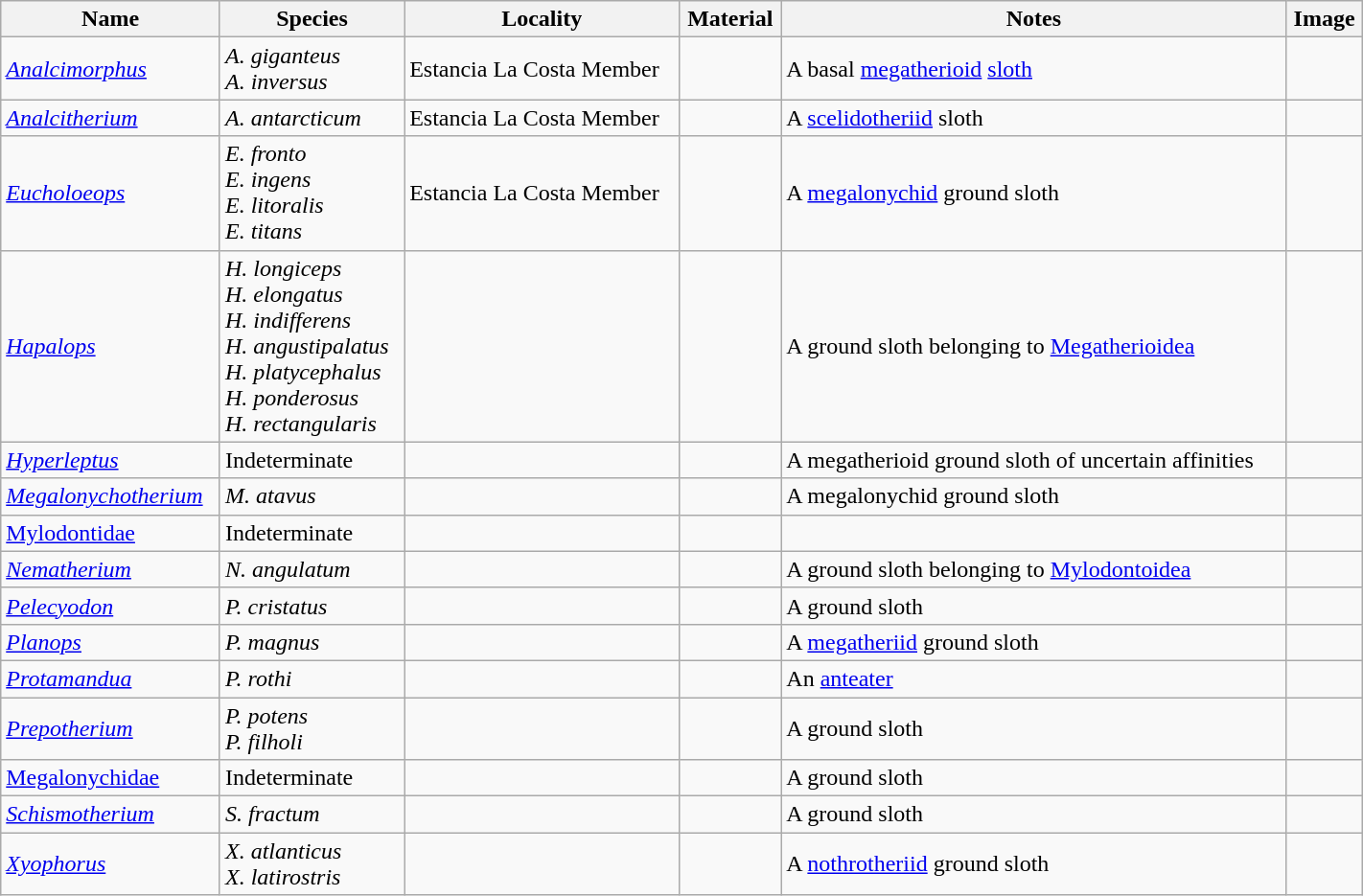<table class="wikitable" align="center" width="75%">
<tr>
<th>Name</th>
<th>Species</th>
<th>Locality</th>
<th>Material</th>
<th>Notes</th>
<th>Image</th>
</tr>
<tr>
<td><em><a href='#'>Analcimorphus</a></em></td>
<td><em>A. giganteus</em><br><em>A. inversus</em></td>
<td>Estancia La Costa Member</td>
<td></td>
<td>A basal <a href='#'>megatherioid</a> <a href='#'>sloth</a></td>
<td></td>
</tr>
<tr>
<td><em><a href='#'>Analcitherium</a></em></td>
<td><em>A. antarcticum</em></td>
<td>Estancia La Costa Member</td>
<td></td>
<td>A <a href='#'>scelidotheriid</a> sloth</td>
<td></td>
</tr>
<tr>
<td><em><a href='#'>Eucholoeops</a></em></td>
<td><em>E. fronto</em><br><em>E. ingens</em><br><em>E. litoralis</em><br><em>E. titans</em></td>
<td>Estancia La Costa Member</td>
<td></td>
<td>A <a href='#'>megalonychid</a> ground sloth</td>
<td></td>
</tr>
<tr>
<td><em><a href='#'>Hapalops</a></em></td>
<td><em>H. longiceps</em><br><em>H. elongatus</em><br><em>H. indifferens</em><br><em>H. angustipalatus</em><br><em>H. platycephalus</em><br><em>H. ponderosus</em><br><em>H. rectangularis</em></td>
<td></td>
<td></td>
<td>A ground sloth belonging to <a href='#'>Megatherioidea</a></td>
<td></td>
</tr>
<tr>
<td><em><a href='#'>Hyperleptus</a></em></td>
<td>Indeterminate</td>
<td></td>
<td></td>
<td>A megatherioid ground sloth of uncertain affinities</td>
<td></td>
</tr>
<tr>
<td><em><a href='#'>Megalonychotherium</a></em></td>
<td><em>M. atavus</em></td>
<td></td>
<td></td>
<td>A megalonychid ground sloth</td>
<td></td>
</tr>
<tr>
<td><a href='#'>Mylodontidae</a></td>
<td>Indeterminate</td>
<td></td>
<td></td>
<td></td>
<td></td>
</tr>
<tr>
<td><em><a href='#'>Nematherium</a></em></td>
<td><em>N. angulatum</em></td>
<td></td>
<td></td>
<td>A ground sloth belonging to <a href='#'>Mylodontoidea</a></td>
<td></td>
</tr>
<tr>
<td><em><a href='#'>Pelecyodon</a></em></td>
<td><em>P. cristatus</em></td>
<td></td>
<td></td>
<td>A ground sloth</td>
<td></td>
</tr>
<tr>
<td><em><a href='#'>Planops</a></em></td>
<td><em>P. magnus</em></td>
<td></td>
<td></td>
<td>A <a href='#'>megatheriid</a> ground sloth</td>
<td></td>
</tr>
<tr>
<td><em><a href='#'>Protamandua</a></em></td>
<td><em>P. rothi</em></td>
<td></td>
<td></td>
<td>An <a href='#'>anteater</a></td>
<td></td>
</tr>
<tr>
<td><em><a href='#'>Prepotherium</a></em></td>
<td><em>P. potens</em><br><em>P. filholi</em></td>
<td></td>
<td></td>
<td>A ground sloth</td>
<td></td>
</tr>
<tr>
<td><a href='#'>Megalonychidae</a></td>
<td>Indeterminate</td>
<td></td>
<td></td>
<td>A ground sloth</td>
<td></td>
</tr>
<tr>
<td><em><a href='#'>Schismotherium</a></em></td>
<td><em>S. fractum</em></td>
<td></td>
<td></td>
<td>A ground sloth</td>
<td></td>
</tr>
<tr>
<td><em><a href='#'>Xyophorus</a></em></td>
<td><em>X. atlanticus</em><br><em>X. latirostris</em></td>
<td></td>
<td></td>
<td>A <a href='#'>nothrotheriid</a> ground sloth</td>
<td></td>
</tr>
</table>
